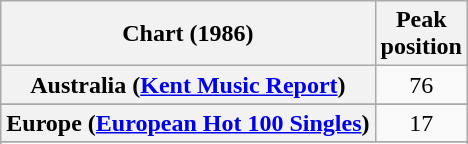<table class="wikitable sortable plainrowheaders" style="text-align:center">
<tr>
<th scope="col">Chart (1986)</th>
<th scope="col">Peak<br> position</th>
</tr>
<tr>
<th scope="row">Australia (<a href='#'>Kent Music Report</a>)</th>
<td>76</td>
</tr>
<tr>
</tr>
<tr>
</tr>
<tr>
<th scope="row">Europe (<a href='#'>European Hot 100 Singles</a>)</th>
<td>17</td>
</tr>
<tr>
</tr>
<tr>
</tr>
<tr>
</tr>
<tr>
</tr>
<tr>
</tr>
<tr>
</tr>
</table>
